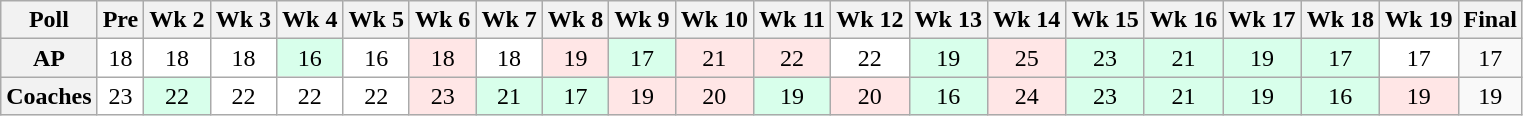<table class="wikitable" style="white-space:nowrap;">
<tr>
<th>Poll</th>
<th>Pre</th>
<th>Wk 2</th>
<th>Wk 3</th>
<th>Wk 4</th>
<th>Wk 5</th>
<th>Wk 6</th>
<th>Wk 7</th>
<th>Wk 8</th>
<th>Wk 9</th>
<th>Wk 10</th>
<th>Wk 11</th>
<th>Wk 12</th>
<th>Wk 13</th>
<th>Wk 14</th>
<th>Wk 15</th>
<th>Wk 16</th>
<th>Wk 17</th>
<th>Wk 18</th>
<th>Wk 19</th>
<th>Final</th>
</tr>
<tr style="text-align:center;">
<th>AP</th>
<td style="background:#FFF;">18</td>
<td style="background:#FFF;">18</td>
<td style="background:#FFF;">18</td>
<td style="background:#D8FFEB;">16</td>
<td style="background:#FFF;">16</td>
<td style="background:#FFE6E6;">18</td>
<td style="background:#FFF;">18</td>
<td style="background:#FFE6E6;">19</td>
<td style="background:#D8FFEB;">17</td>
<td style="background:#FFE6E6;">21</td>
<td style="background:#FFE6E6;">22</td>
<td style="background:#FFF;">22</td>
<td style="background:#D8FFEB;">19</td>
<td style="background:#FFE6E6;">25</td>
<td style="background:#D8FFEB;">23</td>
<td style="background:#D8FFEB;">21</td>
<td style="background:#D8FFEB;">19</td>
<td style="background:#D8FFEB;">17</td>
<td style="background:#FFF;">17</td>
<td>17</td>
</tr>
<tr style="text-align:center;">
<th>Coaches</th>
<td style="background:#FFF;">23</td>
<td style="background:#D8FFEB;">22</td>
<td style="background:#FFF;">22</td>
<td style="background:#FFF;">22</td>
<td style="background:#FFF;">22</td>
<td style="background:#FFE6E6;">23</td>
<td style="background:#D8FFEB;">21</td>
<td style="background:#D8FFEB;">17</td>
<td style="background:#FFE6E6;">19</td>
<td style="background:#FFE6E6;">20</td>
<td style="background:#D8FFEB;">19</td>
<td style="background:#FFE6E6;">20</td>
<td style="background:#D8FFEB;">16</td>
<td style="background:#FFE6E6;">24</td>
<td style="background:#D8FFEB;">23</td>
<td style="background:#D8FFEB;">21</td>
<td style="background:#D8FFEB;">19</td>
<td style="background:#D8FFEB;">16</td>
<td style="background:#FFE6E6;">19</td>
<td>19</td>
</tr>
</table>
